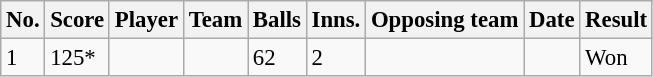<table class="wikitable sortable" style="font-size:95%">
<tr>
<th>No.</th>
<th>Score</th>
<th>Player</th>
<th>Team</th>
<th>Balls</th>
<th>Inns.</th>
<th>Opposing team</th>
<th>Date</th>
<th>Result</th>
</tr>
<tr>
<td>1</td>
<td> 125*</td>
<td></td>
<td></td>
<td>62</td>
<td>2</td>
<td></td>
<td></td>
<td>Won</td>
</tr>
</table>
